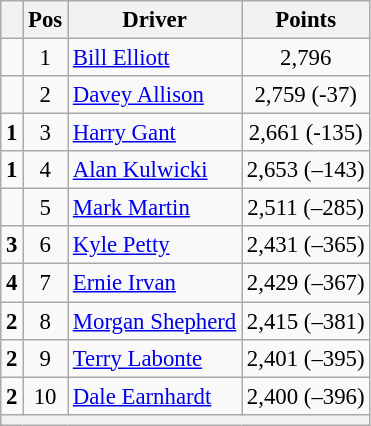<table class="wikitable" style="font-size: 95%;">
<tr>
<th></th>
<th>Pos</th>
<th>Driver</th>
<th>Points</th>
</tr>
<tr>
<td align="left"></td>
<td style="text-align:center;">1</td>
<td><a href='#'>Bill Elliott</a></td>
<td style="text-align:center;">2,796</td>
</tr>
<tr>
<td align="left"></td>
<td style="text-align:center;">2</td>
<td><a href='#'>Davey Allison</a></td>
<td style="text-align:center;">2,759 (-37)</td>
</tr>
<tr>
<td align="left"> <strong>1</strong></td>
<td style="text-align:center;">3</td>
<td><a href='#'>Harry Gant</a></td>
<td style="text-align:center;">2,661 (-135)</td>
</tr>
<tr>
<td align="left"> <strong>1</strong></td>
<td style="text-align:center;">4</td>
<td><a href='#'>Alan Kulwicki</a></td>
<td style="text-align:center;">2,653 (–143)</td>
</tr>
<tr>
<td align="left"></td>
<td style="text-align:center;">5</td>
<td><a href='#'>Mark Martin</a></td>
<td style="text-align:center;">2,511 (–285)</td>
</tr>
<tr>
<td align="left"> <strong>3</strong></td>
<td style="text-align:center;">6</td>
<td><a href='#'>Kyle Petty</a></td>
<td style="text-align:center;">2,431 (–365)</td>
</tr>
<tr>
<td align="left"> <strong>4</strong></td>
<td style="text-align:center;">7</td>
<td><a href='#'>Ernie Irvan</a></td>
<td style="text-align:center;">2,429 (–367)</td>
</tr>
<tr>
<td align="left"> <strong>2</strong></td>
<td style="text-align:center;">8</td>
<td><a href='#'>Morgan Shepherd</a></td>
<td style="text-align:center;">2,415 (–381)</td>
</tr>
<tr>
<td align="left"> <strong>2</strong></td>
<td style="text-align:center;">9</td>
<td><a href='#'>Terry Labonte</a></td>
<td style="text-align:center;">2,401 (–395)</td>
</tr>
<tr>
<td align="left"> <strong>2</strong></td>
<td style="text-align:center;">10</td>
<td><a href='#'>Dale Earnhardt</a></td>
<td style="text-align:center;">2,400 (–396)</td>
</tr>
<tr class="sortbottom">
<th colspan="9"></th>
</tr>
</table>
